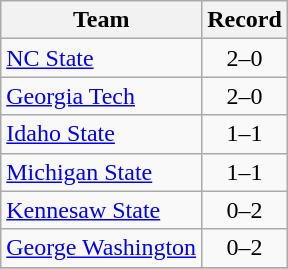<table class="wikitable" style="text-align:center">
<tr>
<th>Team</th>
<th>Record</th>
</tr>
<tr>
<td align=left><a href='#'>NC State</a></td>
<td>2–0</td>
</tr>
<tr>
<td align=left><a href='#'>Georgia Tech</a></td>
<td>2–0</td>
</tr>
<tr>
<td align=left><a href='#'>Idaho State</a></td>
<td>1–1</td>
</tr>
<tr>
<td align=left><a href='#'>Michigan State</a></td>
<td>1–1</td>
</tr>
<tr>
<td align=left><a href='#'>Kennesaw State</a></td>
<td>0–2</td>
</tr>
<tr>
<td align=left><a href='#'>George Washington</a></td>
<td>0–2</td>
</tr>
<tr>
</tr>
</table>
